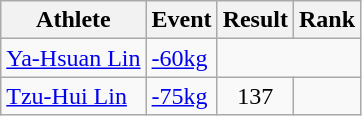<table class="wikitable">
<tr>
<th>Athlete</th>
<th>Event</th>
<th>Result</th>
<th>Rank</th>
</tr>
<tr align=center>
<td align=left><a href='#'>Ya-Hsuan Lin</a></td>
<td align=left><a href='#'>-60kg</a></td>
<td colspan="2"></td>
</tr>
<tr align=center>
<td align=left><a href='#'>Tzu-Hui Lin</a></td>
<td align=left><a href='#'>-75kg</a></td>
<td>137</td>
<td></td>
</tr>
</table>
